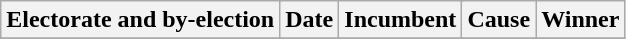<table class="wikitable">
<tr align=center>
<th colspan=2>Electorate and by-election</th>
<th>Date</th>
<th colspan=2>Incumbent</th>
<th>Cause</th>
<th colspan=2>Winner</th>
</tr>
<tr>
</tr>
</table>
